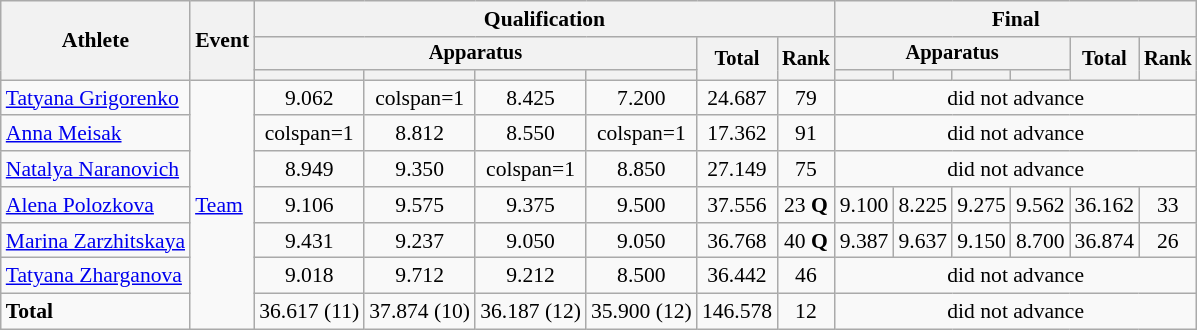<table class="wikitable" style="font-size:90%">
<tr>
<th rowspan=3>Athlete</th>
<th rowspan=3>Event</th>
<th colspan=6>Qualification</th>
<th colspan=6>Final</th>
</tr>
<tr style="font-size:95%">
<th colspan=4>Apparatus</th>
<th rowspan=2>Total</th>
<th rowspan=2>Rank</th>
<th colspan=4>Apparatus</th>
<th rowspan=2>Total</th>
<th rowspan=2>Rank</th>
</tr>
<tr style="font-size:95%">
<th></th>
<th></th>
<th></th>
<th></th>
<th></th>
<th></th>
<th></th>
<th></th>
</tr>
<tr align=center>
<td align=left><a href='#'>Tatyana Grigorenko</a></td>
<td align=left rowspan=7><a href='#'>Team</a></td>
<td>9.062</td>
<td>colspan=1 </td>
<td>8.425</td>
<td>7.200</td>
<td>24.687</td>
<td>79</td>
<td colspan=8>did not advance</td>
</tr>
<tr align=center>
<td align=left><a href='#'>Anna Meisak</a></td>
<td>colspan=1 </td>
<td>8.812</td>
<td>8.550</td>
<td>colspan=1 </td>
<td>17.362</td>
<td>91</td>
<td colspan=6>did not advance</td>
</tr>
<tr align=center>
<td align=left><a href='#'>Natalya Naranovich</a></td>
<td>8.949</td>
<td>9.350</td>
<td>colspan=1 </td>
<td>8.850</td>
<td>27.149</td>
<td>75</td>
<td colspan=6>did not advance</td>
</tr>
<tr align=center>
<td align=left><a href='#'>Alena Polozkova</a></td>
<td>9.106</td>
<td>9.575</td>
<td>9.375</td>
<td>9.500</td>
<td>37.556</td>
<td>23 <strong>Q</strong></td>
<td>9.100</td>
<td>8.225</td>
<td>9.275</td>
<td>9.562</td>
<td>36.162</td>
<td>33</td>
</tr>
<tr align=center>
<td align=left><a href='#'>Marina Zarzhitskaya</a></td>
<td>9.431</td>
<td>9.237</td>
<td>9.050</td>
<td>9.050</td>
<td>36.768</td>
<td>40 <strong>Q</strong></td>
<td>9.387</td>
<td>9.637</td>
<td>9.150</td>
<td>8.700</td>
<td>36.874</td>
<td>26</td>
</tr>
<tr align=center>
<td align=left><a href='#'>Tatyana Zharganova</a></td>
<td>9.018</td>
<td>9.712</td>
<td>9.212</td>
<td>8.500</td>
<td>36.442</td>
<td>46</td>
<td colspan=6>did not advance</td>
</tr>
<tr align=center>
<td align=left><strong>Total</strong></td>
<td>36.617 (11)</td>
<td>37.874 (10)</td>
<td>36.187 (12)</td>
<td>35.900 (12)</td>
<td>146.578</td>
<td>12</td>
<td colspan=6>did not advance</td>
</tr>
</table>
